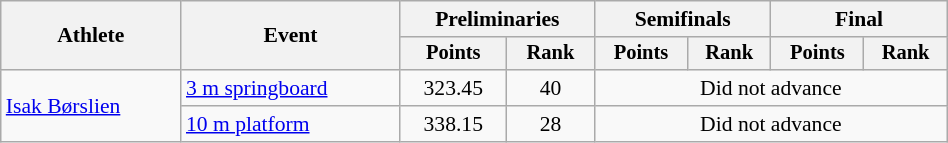<table class="wikitable" style="text-align:center; font-size:90%; width:50%;">
<tr>
<th rowspan=2>Athlete</th>
<th rowspan=2>Event</th>
<th colspan=2>Preliminaries</th>
<th colspan=2>Semifinals</th>
<th colspan=2>Final</th>
</tr>
<tr style="font-size:95%">
<th>Points</th>
<th>Rank</th>
<th>Points</th>
<th>Rank</th>
<th>Points</th>
<th>Rank</th>
</tr>
<tr>
<td align=left rowspan=2><a href='#'>Isak Børslien</a></td>
<td align=left><a href='#'>3 m springboard</a></td>
<td>323.45</td>
<td>40</td>
<td colspan=4>Did not advance</td>
</tr>
<tr>
<td align=left><a href='#'>10 m platform</a></td>
<td>338.15</td>
<td>28</td>
<td colspan=4>Did not advance</td>
</tr>
</table>
